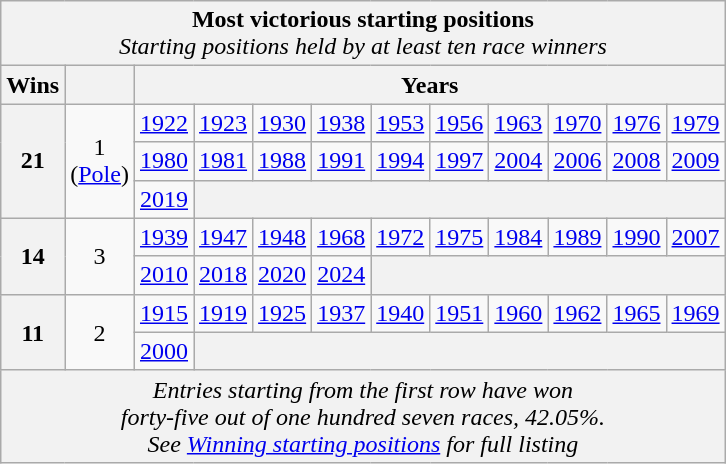<table class="wikitable">
<tr>
<td style="background:#F2F2F2;" align="center" colspan="13"><strong>Most victorious starting positions</strong><br><em>Starting positions held by at least ten race winners</em></td>
</tr>
<tr>
<th>Wins</th>
<th></th>
<td style="background:#F2F2F2;" align="center" colspan="10"><strong>Years</strong></td>
</tr>
<tr>
<td style="background:#F2F2F2;" align="center" rowspan="3"><strong>21</strong></td>
<td align="center" rowspan="3">1<br>(<a href='#'>Pole</a>)</td>
<td align="center"><a href='#'>1922</a></td>
<td align="center"><a href='#'>1923</a></td>
<td align="center"><a href='#'>1930</a></td>
<td align="center"><a href='#'>1938</a></td>
<td align="center"><a href='#'>1953</a></td>
<td align="center"><a href='#'>1956</a></td>
<td align="center"><a href='#'>1963</a></td>
<td align="center"><a href='#'>1970</a></td>
<td align="center"><a href='#'>1976</a></td>
<td align="center"><a href='#'>1979</a></td>
</tr>
<tr>
<td align="center"><a href='#'>1980</a></td>
<td align="center"><a href='#'>1981</a></td>
<td align="center"><a href='#'>1988</a></td>
<td align="center"><a href='#'>1991</a></td>
<td align="center"><a href='#'>1994</a></td>
<td align="center"><a href='#'>1997</a></td>
<td align="center"><a href='#'>2004</a></td>
<td align="center"><a href='#'>2006</a></td>
<td align="center"><a href='#'>2008</a></td>
<td align="center"><a href='#'>2009</a></td>
</tr>
<tr>
<td align="center"><a href='#'>2019</a></td>
<td style="background:#F2F2F2;" align="center" colspan="9"> </td>
</tr>
<tr>
<td style="background:#F2F2F2;" align="center" rowspan="2"><strong>14</strong></td>
<td align="center" rowspan="2">3</td>
<td align="center"><a href='#'>1939</a></td>
<td align="center"><a href='#'>1947</a></td>
<td align="center"><a href='#'>1948</a></td>
<td align="center"><a href='#'>1968</a></td>
<td align="center"><a href='#'>1972</a></td>
<td align="center"><a href='#'>1975</a></td>
<td align="center"><a href='#'>1984</a></td>
<td align="center"><a href='#'>1989</a></td>
<td align="center"><a href='#'>1990</a></td>
<td align="center"><a href='#'>2007</a></td>
</tr>
<tr>
<td align="center"><a href='#'>2010</a></td>
<td align="center"><a href='#'>2018</a></td>
<td align="center"><a href='#'>2020</a></td>
<td align="center"><a href='#'>2024</a></td>
<td style="background:#F2F2F2;" align="center" colspan="6"> </td>
</tr>
<tr>
<td style="background:#F2F2F2;" align="center" rowspan="2"><strong>11</strong></td>
<td align="center" rowspan="2">2</td>
<td align="center"><a href='#'>1915</a></td>
<td align="center"><a href='#'>1919</a></td>
<td align="center"><a href='#'>1925</a></td>
<td align="center"><a href='#'>1937</a></td>
<td align="center"><a href='#'>1940</a></td>
<td align="center"><a href='#'>1951</a></td>
<td align="center"><a href='#'>1960</a></td>
<td align="center"><a href='#'>1962</a></td>
<td align="center"><a href='#'>1965</a></td>
<td align="center"><a href='#'>1969</a></td>
</tr>
<tr>
<td align="center"><a href='#'>2000</a></td>
<td style="background:#F2F2F2;" align="center" colspan="9"> </td>
</tr>
<tr>
<td style="background:#F2F2F2;" align="center" colspan="12"><em>Entries starting from the first row have won<br>forty-five out of one hundred seven races, 42.05%.</em><br><em>See <a href='#'>Winning starting positions</a> for full listing</em></td>
</tr>
</table>
